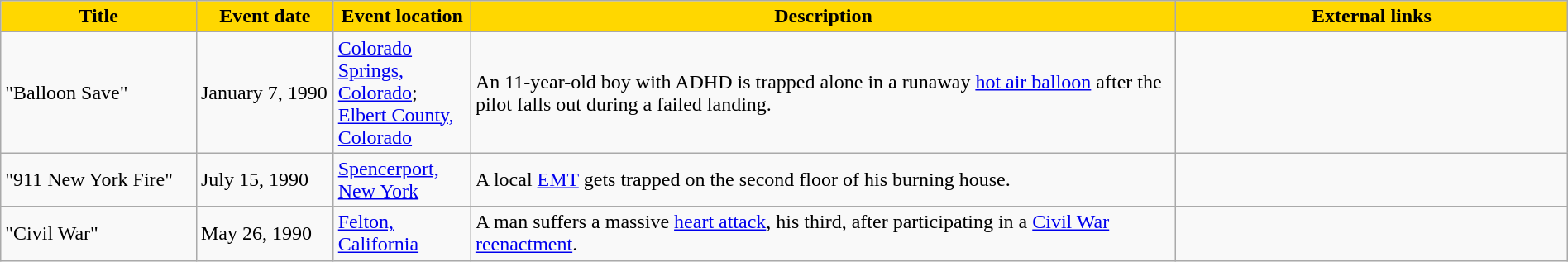<table class="wikitable" style="width: 100%;">
<tr>
<th style="background: #FFD700; color: #000000; width: 10%;">Title</th>
<th style="background: #FFD700; color: #000000; width: 7%;">Event date</th>
<th style="background: #FFD700; color: #000000; width: 7%;">Event location</th>
<th style="background: #FFD700; color: #000000; width: 36%;">Description</th>
<th style="background: #FFD700; color: #000000; width: 20%;">External links</th>
</tr>
<tr>
<td>"Balloon Save"</td>
<td>January 7, 1990</td>
<td><a href='#'>Colorado Springs, Colorado</a>; <a href='#'>Elbert County, Colorado</a></td>
<td>An 11-year-old boy with ADHD is trapped alone in a runaway <a href='#'>hot air balloon</a> after the pilot falls out during a failed landing.</td>
<td class="mw-collapsible mw-collapsed" data-expandtext="Show" data-collapsetext="Hide" style="float: left; border: none;"><br></td>
</tr>
<tr>
<td>"911 New York Fire"</td>
<td>July 15, 1990</td>
<td><a href='#'>Spencerport, New York</a></td>
<td>A local <a href='#'>EMT</a> gets trapped on the second floor of his burning house.</td>
<td></td>
</tr>
<tr>
<td>"Civil War"</td>
<td>May 26, 1990</td>
<td><a href='#'>Felton, California</a></td>
<td>A man suffers a massive <a href='#'>heart attack</a>, his third, after participating in a <a href='#'>Civil War reenactment</a>.</td>
<td></td>
</tr>
</table>
